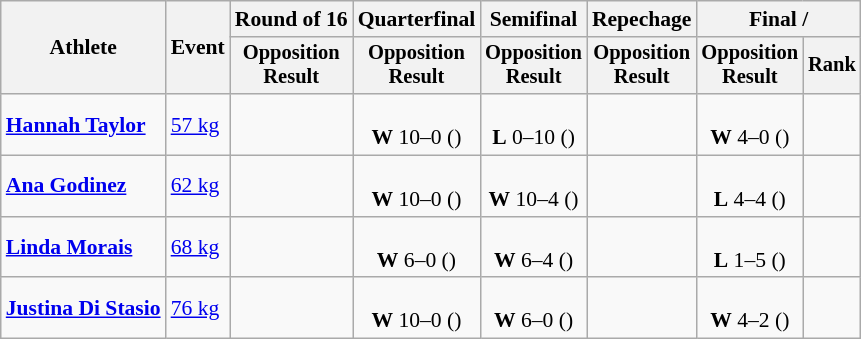<table class="wikitable" style="font-size:90%;">
<tr>
<th rowspan=2>Athlete</th>
<th rowspan=2>Event</th>
<th>Round of 16</th>
<th>Quarterfinal</th>
<th>Semifinal</th>
<th>Repechage</th>
<th colspan=2>Final / </th>
</tr>
<tr style="font-size: 95%">
<th>Opposition<br>Result</th>
<th>Opposition<br>Result</th>
<th>Opposition<br>Result</th>
<th>Opposition<br>Result</th>
<th>Opposition<br>Result</th>
<th>Rank</th>
</tr>
<tr align=center>
<td align=left><strong><a href='#'>Hannah Taylor</a></strong></td>
<td align=left><a href='#'>57 kg</a></td>
<td></td>
<td><br><strong>W</strong> 10–0 ()</td>
<td><br><strong>L</strong> 0–10 ()</td>
<td></td>
<td><br><strong>W</strong> 4–0 ()</td>
<td></td>
</tr>
<tr align=center>
<td align=left><strong><a href='#'>Ana Godinez</a></strong></td>
<td align=left><a href='#'>62 kg</a></td>
<td></td>
<td><br><strong>W</strong> 10–0 ()</td>
<td><br><strong>W</strong> 10–4 ()</td>
<td></td>
<td><br><strong>L</strong> 4–4 ()</td>
<td></td>
</tr>
<tr align=center>
<td align=left><strong><a href='#'>Linda Morais</a></strong></td>
<td align=left><a href='#'>68 kg</a></td>
<td></td>
<td><br><strong>W</strong> 6–0 ()</td>
<td><br><strong>W</strong> 6–4 ()</td>
<td></td>
<td><br><strong>L</strong> 1–5 ()</td>
<td></td>
</tr>
<tr align=center>
<td align=left><strong><a href='#'>Justina Di Stasio</a></strong></td>
<td align=left><a href='#'>76 kg</a></td>
<td></td>
<td><br><strong>W</strong> 10–0 ()</td>
<td><br><strong>W</strong> 6–0 ()</td>
<td></td>
<td><br><strong>W</strong> 4–2 ()</td>
<td></td>
</tr>
</table>
